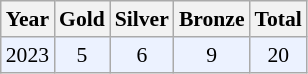<table class="sortable wikitable" style="font-size: 90%;">
<tr>
<th>Year</th>
<th>Gold</th>
<th>Silver</th>
<th>Bronze</th>
<th>Total</th>
</tr>
<tr style="background:#ECF2FF">
<td align="center">2023</td>
<td align="center">5</td>
<td align="center">6</td>
<td align="center">9</td>
<td align="center">20</td>
</tr>
</table>
